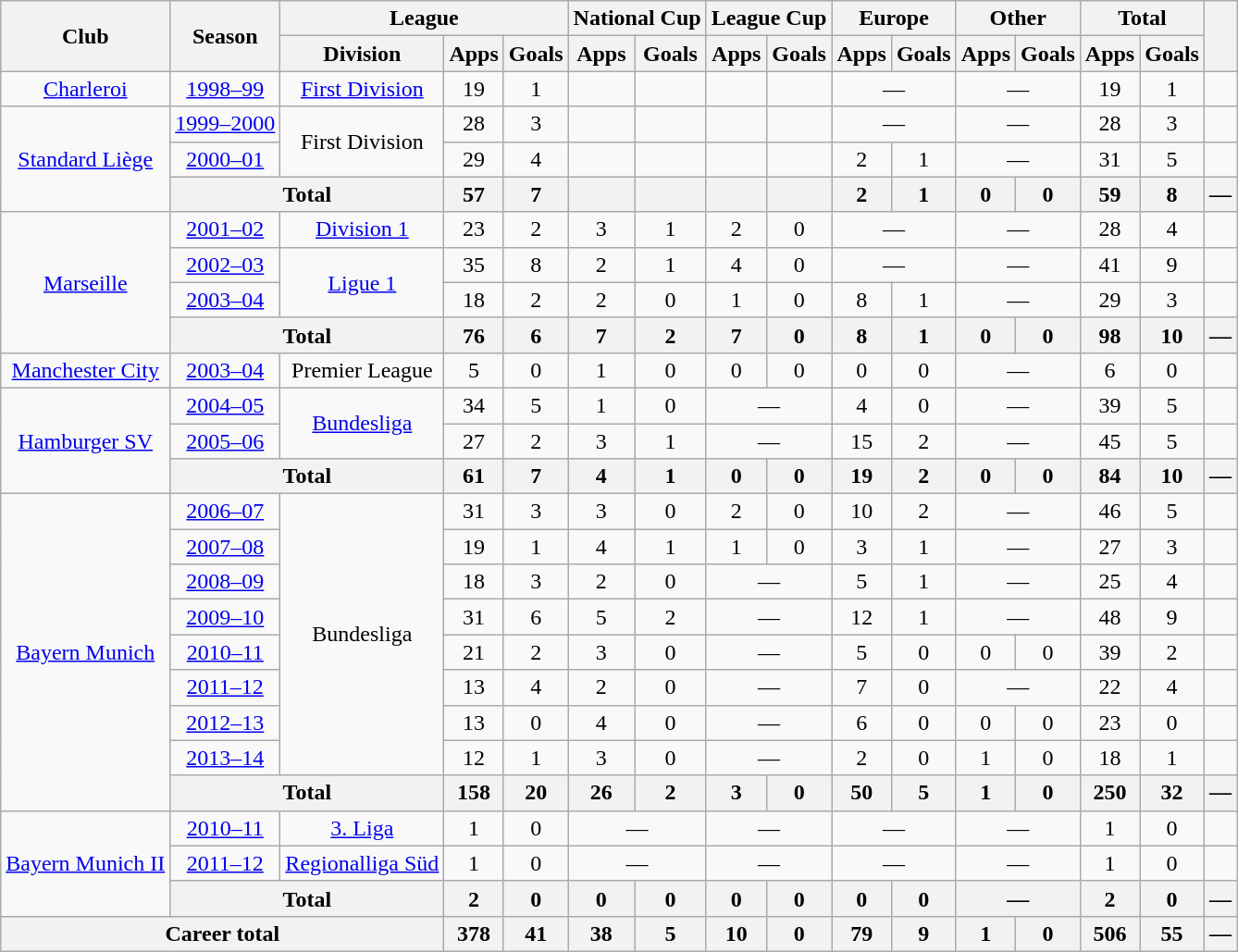<table class="wikitable" style="text-align:center">
<tr>
<th rowspan="2">Club</th>
<th rowspan="2">Season</th>
<th colspan="3">League</th>
<th colspan="2">National Cup</th>
<th colspan="2">League Cup</th>
<th colspan="2">Europe</th>
<th colspan="2">Other</th>
<th colspan="2">Total</th>
<th rowspan="2"></th>
</tr>
<tr>
<th>Division</th>
<th>Apps</th>
<th>Goals</th>
<th>Apps</th>
<th>Goals</th>
<th>Apps</th>
<th>Goals</th>
<th>Apps</th>
<th>Goals</th>
<th>Apps</th>
<th>Goals</th>
<th>Apps</th>
<th>Goals</th>
</tr>
<tr>
<td><a href='#'>Charleroi</a></td>
<td><a href='#'>1998–99</a></td>
<td><a href='#'>First Division</a></td>
<td>19</td>
<td>1</td>
<td></td>
<td></td>
<td></td>
<td></td>
<td colspan="2">—</td>
<td colspan="2">—</td>
<td>19</td>
<td>1</td>
<td></td>
</tr>
<tr>
<td rowspan="3"><a href='#'>Standard Liège</a></td>
<td><a href='#'>1999–2000</a></td>
<td rowspan="2">First Division</td>
<td>28</td>
<td>3</td>
<td></td>
<td></td>
<td></td>
<td></td>
<td colspan="2">—</td>
<td colspan="2">—</td>
<td>28</td>
<td>3</td>
<td></td>
</tr>
<tr>
<td><a href='#'>2000–01</a></td>
<td>29</td>
<td>4</td>
<td></td>
<td></td>
<td></td>
<td></td>
<td>2</td>
<td>1</td>
<td colspan="2">—</td>
<td>31</td>
<td>5</td>
<td></td>
</tr>
<tr>
<th colspan="2">Total</th>
<th>57</th>
<th>7</th>
<th></th>
<th></th>
<th></th>
<th></th>
<th>2</th>
<th>1</th>
<th>0</th>
<th>0</th>
<th>59</th>
<th>8</th>
<th>—</th>
</tr>
<tr>
<td rowspan="4"><a href='#'>Marseille</a></td>
<td><a href='#'>2001–02</a></td>
<td><a href='#'>Division 1</a></td>
<td>23</td>
<td>2</td>
<td>3</td>
<td>1</td>
<td>2</td>
<td>0</td>
<td colspan="2">—</td>
<td colspan="2">—</td>
<td>28</td>
<td>4</td>
<td></td>
</tr>
<tr>
<td><a href='#'>2002–03</a></td>
<td rowspan="2"><a href='#'>Ligue 1</a></td>
<td>35</td>
<td>8</td>
<td>2</td>
<td>1</td>
<td>4</td>
<td>0</td>
<td colspan="2">—</td>
<td colspan="2">—</td>
<td>41</td>
<td>9</td>
<td></td>
</tr>
<tr>
<td><a href='#'>2003–04</a></td>
<td>18</td>
<td>2</td>
<td>2</td>
<td>0</td>
<td>1</td>
<td>0</td>
<td>8</td>
<td>1</td>
<td colspan="2">—</td>
<td>29</td>
<td>3</td>
<td></td>
</tr>
<tr>
<th colspan="2">Total</th>
<th>76</th>
<th>6</th>
<th>7</th>
<th>2</th>
<th>7</th>
<th>0</th>
<th>8</th>
<th>1</th>
<th>0</th>
<th>0</th>
<th>98</th>
<th>10</th>
<th>—</th>
</tr>
<tr>
<td><a href='#'>Manchester City</a></td>
<td><a href='#'>2003–04</a></td>
<td>Premier League</td>
<td>5</td>
<td>0</td>
<td>1</td>
<td>0</td>
<td>0</td>
<td>0</td>
<td>0</td>
<td>0</td>
<td colspan="2">—</td>
<td>6</td>
<td>0</td>
<td></td>
</tr>
<tr>
<td rowspan="3"><a href='#'>Hamburger SV</a></td>
<td><a href='#'>2004–05</a></td>
<td rowspan="2"><a href='#'>Bundesliga</a></td>
<td>34</td>
<td>5</td>
<td>1</td>
<td>0</td>
<td colspan="2">—</td>
<td>4</td>
<td>0</td>
<td colspan="2">—</td>
<td>39</td>
<td>5</td>
<td></td>
</tr>
<tr>
<td><a href='#'>2005–06</a></td>
<td>27</td>
<td>2</td>
<td>3</td>
<td>1</td>
<td colspan="2">—</td>
<td>15</td>
<td>2</td>
<td colspan="2">—</td>
<td>45</td>
<td>5</td>
<td></td>
</tr>
<tr>
<th colspan="2">Total</th>
<th>61</th>
<th>7</th>
<th>4</th>
<th>1</th>
<th>0</th>
<th>0</th>
<th>19</th>
<th>2</th>
<th>0</th>
<th>0</th>
<th>84</th>
<th>10</th>
<th>—</th>
</tr>
<tr>
<td rowspan="9"><a href='#'>Bayern Munich</a></td>
<td><a href='#'>2006–07</a></td>
<td rowspan="8">Bundesliga</td>
<td>31</td>
<td>3</td>
<td>3</td>
<td>0</td>
<td>2</td>
<td>0</td>
<td>10</td>
<td>2</td>
<td colspan="2">—</td>
<td>46</td>
<td>5</td>
<td></td>
</tr>
<tr>
<td><a href='#'>2007–08</a></td>
<td>19</td>
<td>1</td>
<td>4</td>
<td>1</td>
<td>1</td>
<td>0</td>
<td>3</td>
<td>1</td>
<td colspan="2">—</td>
<td>27</td>
<td>3</td>
<td></td>
</tr>
<tr>
<td><a href='#'>2008–09</a></td>
<td>18</td>
<td>3</td>
<td>2</td>
<td>0</td>
<td colspan="2">—</td>
<td>5</td>
<td>1</td>
<td colspan="2">—</td>
<td>25</td>
<td>4</td>
<td></td>
</tr>
<tr>
<td><a href='#'>2009–10</a></td>
<td>31</td>
<td>6</td>
<td>5</td>
<td>2</td>
<td colspan="2">—</td>
<td>12</td>
<td>1</td>
<td colspan="2">—</td>
<td>48</td>
<td>9</td>
<td></td>
</tr>
<tr>
<td><a href='#'>2010–11</a></td>
<td>21</td>
<td>2</td>
<td>3</td>
<td>0</td>
<td colspan="2">—</td>
<td>5</td>
<td>0</td>
<td>0</td>
<td>0</td>
<td>39</td>
<td>2</td>
<td></td>
</tr>
<tr>
<td><a href='#'>2011–12</a></td>
<td>13</td>
<td>4</td>
<td>2</td>
<td>0</td>
<td colspan="2">—</td>
<td>7</td>
<td>0</td>
<td colspan="2">—</td>
<td>22</td>
<td>4</td>
<td></td>
</tr>
<tr>
<td><a href='#'>2012–13</a></td>
<td>13</td>
<td>0</td>
<td>4</td>
<td>0</td>
<td colspan="2">—</td>
<td>6</td>
<td>0</td>
<td>0</td>
<td>0</td>
<td>23</td>
<td>0</td>
<td></td>
</tr>
<tr>
<td><a href='#'>2013–14</a></td>
<td>12</td>
<td>1</td>
<td>3</td>
<td>0</td>
<td colspan="2">—</td>
<td>2</td>
<td>0</td>
<td>1</td>
<td>0</td>
<td>18</td>
<td>1</td>
<td></td>
</tr>
<tr>
<th colspan="2">Total</th>
<th>158</th>
<th>20</th>
<th>26</th>
<th>2</th>
<th>3</th>
<th>0</th>
<th>50</th>
<th>5</th>
<th>1</th>
<th>0</th>
<th>250</th>
<th>32</th>
<th>—</th>
</tr>
<tr>
<td rowspan="3"><a href='#'>Bayern Munich II</a></td>
<td><a href='#'>2010–11</a></td>
<td><a href='#'>3. Liga</a></td>
<td>1</td>
<td>0</td>
<td colspan="2">—</td>
<td colspan="2">—</td>
<td colspan="2">—</td>
<td colspan="2">—</td>
<td>1</td>
<td>0</td>
<td></td>
</tr>
<tr>
<td><a href='#'>2011–12</a></td>
<td><a href='#'>Regionalliga Süd</a></td>
<td>1</td>
<td>0</td>
<td colspan="2">—</td>
<td colspan="2">—</td>
<td colspan="2">—</td>
<td colspan="2">—</td>
<td>1</td>
<td>0</td>
<td></td>
</tr>
<tr>
<th colspan="2">Total</th>
<th>2</th>
<th>0</th>
<th>0</th>
<th>0</th>
<th>0</th>
<th>0</th>
<th>0</th>
<th>0</th>
<th colspan="2">—</th>
<th>2</th>
<th>0</th>
<th>—</th>
</tr>
<tr>
<th colspan="3">Career total</th>
<th>378</th>
<th>41</th>
<th>38</th>
<th>5</th>
<th>10</th>
<th>0</th>
<th>79</th>
<th>9</th>
<th>1</th>
<th>0</th>
<th>506</th>
<th>55</th>
<th>—</th>
</tr>
</table>
